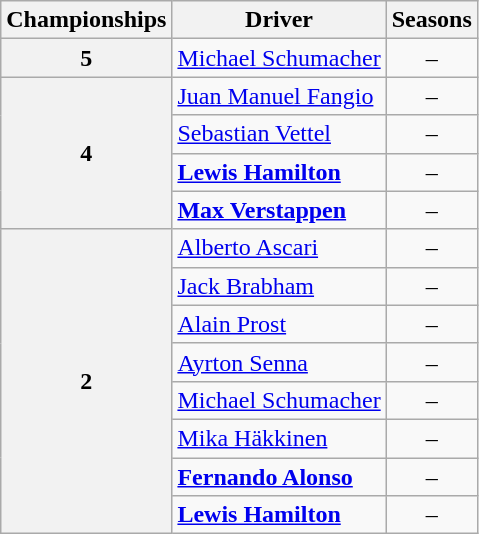<table class="wikitable sortable">
<tr>
<th scope=col>Championships</th>
<th scope=col>Driver</th>
<th scope=col>Seasons</th>
</tr>
<tr style="text-align:center;">
<th scope=row>5</th>
<td data-sort-value="SCH" align=left> <a href='#'>Michael Schumacher</a></td>
<td>–</td>
</tr>
<tr style="text-align:center;">
<th rowspan="4" scope="row">4</th>
<td data-sort-value="FAN" align=left> <a href='#'>Juan Manuel Fangio</a></td>
<td>–</td>
</tr>
<tr style="text-align:center;">
<td data-sort-value="VET" align=left> <a href='#'>Sebastian Vettel</a></td>
<td>–</td>
</tr>
<tr style="text-align:center;">
<td data-sort-value="HAM" align=left> <strong><a href='#'>Lewis Hamilton</a></strong></td>
<td>–</td>
</tr>
<tr style="text-align:center;">
<td data-sort-value="VER" align=left> <strong><a href='#'>Max Verstappen</a></strong></td>
<td>–</td>
</tr>
<tr style="text-align:center;">
<th rowspan="8" scope="row">2</th>
<td data-sort-value="ASC" align=left> <a href='#'>Alberto Ascari</a></td>
<td>–</td>
</tr>
<tr style="text-align:center;">
<td data-sort-value="BRA" align=left> <a href='#'>Jack Brabham</a></td>
<td>–</td>
</tr>
<tr style="text-align:center;">
<td data-sort-value="PRO" align=left> <a href='#'>Alain Prost</a></td>
<td>–</td>
</tr>
<tr style="text-align:center;">
<td data-sort-value="SEN" align=left> <a href='#'>Ayrton Senna</a></td>
<td>–</td>
</tr>
<tr style="text-align:center;">
<td data-sort-value="SCH" align=left> <a href='#'>Michael Schumacher</a></td>
<td>–</td>
</tr>
<tr style="text-align:center;">
<td data-sort-value="HAK" align=left> <a href='#'>Mika Häkkinen</a></td>
<td>–</td>
</tr>
<tr style="text-align:center;">
<td data-sort-value="ALO" align=left> <strong><a href='#'>Fernando Alonso</a></strong></td>
<td>–</td>
</tr>
<tr style="text-align:center;">
<td data-sort-value="HAM" align=left> <strong><a href='#'>Lewis Hamilton</a></strong></td>
<td>–</td>
</tr>
</table>
